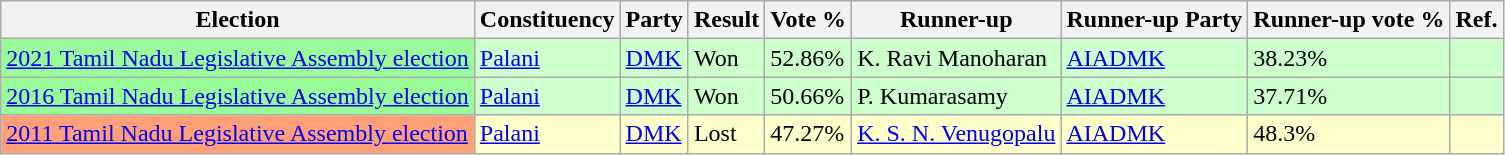<table class="wikitable">
<tr>
<th>Election</th>
<th>Constituency</th>
<th>Party</th>
<th>Result</th>
<th>Vote %</th>
<th>Runner-up</th>
<th>Runner-up Party</th>
<th>Runner-up vote %</th>
<th>Ref.</th>
</tr>
<tr style="background:#cfc;">
<td bgcolor=#98FB98><a href='#'>2021 Tamil Nadu Legislative Assembly election</a></td>
<td><a href='#'>Palani</a></td>
<td><a href='#'>DMK</a></td>
<td>Won</td>
<td>52.86%</td>
<td>K. Ravi Manoharan</td>
<td><a href='#'>AIADMK</a></td>
<td>38.23%</td>
<td></td>
</tr>
<tr style="background:#cfc;">
<td bgcolor=#98FB98><a href='#'>2016 Tamil Nadu Legislative Assembly election</a></td>
<td><a href='#'>Palani</a></td>
<td><a href='#'>DMK</a></td>
<td>Won</td>
<td>50.66%</td>
<td>P. Kumarasamy</td>
<td><a href='#'>AIADMK</a></td>
<td>37.71%</td>
<td></td>
</tr>
<tr style="background:#ffc;">
<td bgcolor=#FFA07A><a href='#'>2011 Tamil Nadu Legislative Assembly election</a></td>
<td><a href='#'>Palani</a></td>
<td><a href='#'>DMK</a></td>
<td>Lost</td>
<td>47.27%</td>
<td><a href='#'>K. S. N. Venugopalu</a></td>
<td><a href='#'>AIADMK</a></td>
<td>48.3%</td>
<td></td>
</tr>
</table>
